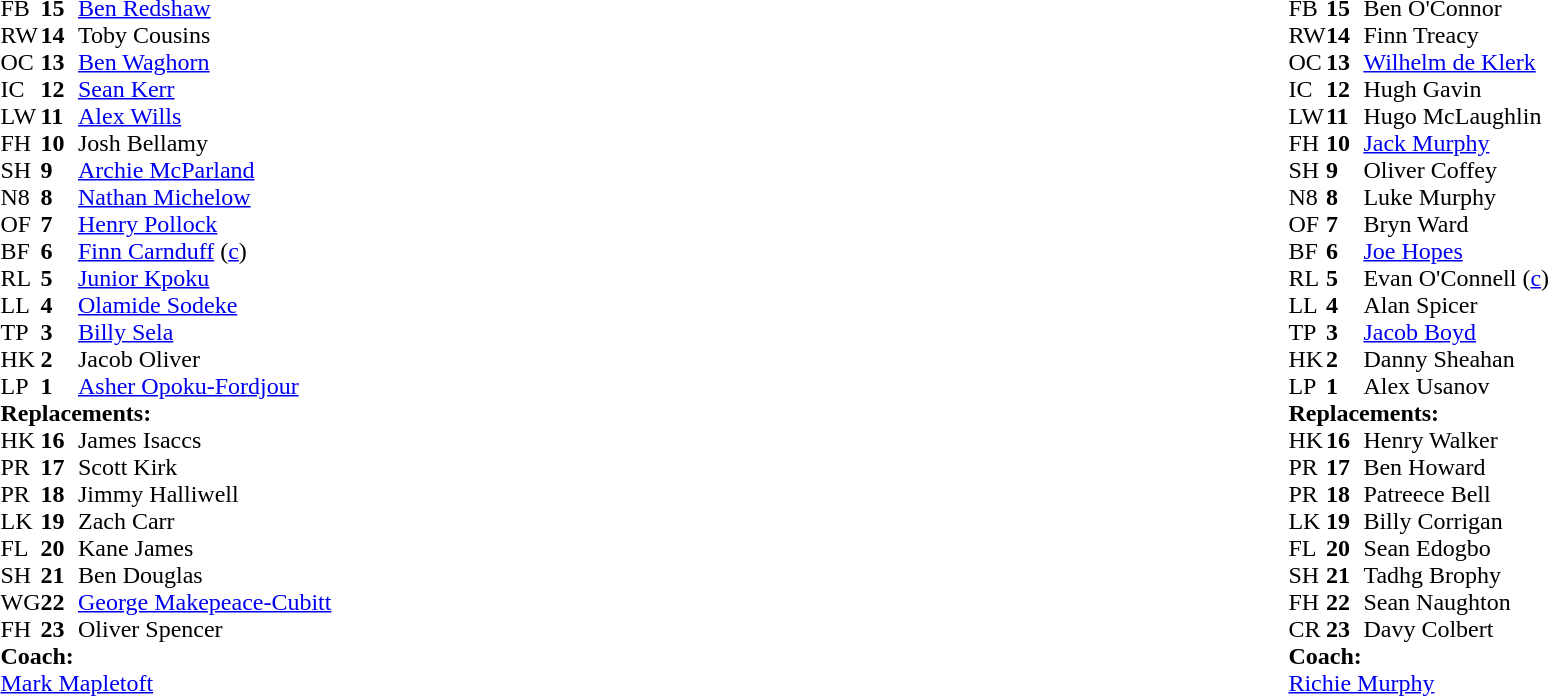<table style="width:100%">
<tr>
<td style="vertical-align:top; width:50%"><br><table cellspacing="0" cellpadding="0">
<tr>
<th width="25"></th>
<th width="25"></th>
</tr>
<tr>
<td>FB</td>
<td><strong>15</strong></td>
<td><a href='#'>Ben Redshaw</a></td>
</tr>
<tr>
<td>RW</td>
<td><strong>14</strong></td>
<td>Toby Cousins</td>
</tr>
<tr>
<td>OC</td>
<td><strong>13</strong></td>
<td><a href='#'>Ben Waghorn</a></td>
</tr>
<tr>
<td>IC</td>
<td><strong>12</strong></td>
<td><a href='#'>Sean Kerr</a></td>
</tr>
<tr>
<td>LW</td>
<td><strong>11</strong></td>
<td><a href='#'>Alex Wills</a></td>
<td></td>
<td></td>
</tr>
<tr>
<td>FH</td>
<td><strong>10</strong></td>
<td>Josh Bellamy</td>
<td></td>
<td></td>
</tr>
<tr>
<td>SH</td>
<td><strong>9</strong></td>
<td><a href='#'>Archie McParland</a></td>
</tr>
<tr>
<td>N8</td>
<td><strong>8</strong></td>
<td><a href='#'>Nathan Michelow</a></td>
</tr>
<tr>
<td>OF</td>
<td><strong>7</strong></td>
<td><a href='#'>Henry Pollock</a></td>
<td></td>
<td></td>
</tr>
<tr>
<td>BF</td>
<td><strong>6</strong></td>
<td><a href='#'>Finn Carnduff</a> (<a href='#'>c</a>)</td>
</tr>
<tr>
<td>RL</td>
<td><strong>5</strong></td>
<td><a href='#'>Junior Kpoku</a></td>
</tr>
<tr>
<td>LL</td>
<td><strong>4</strong></td>
<td><a href='#'>Olamide Sodeke</a></td>
<td></td>
<td></td>
</tr>
<tr>
<td>TP</td>
<td><strong>3</strong></td>
<td><a href='#'>Billy Sela</a></td>
<td></td>
<td></td>
</tr>
<tr>
<td>HK</td>
<td><strong>2</strong></td>
<td>Jacob Oliver</td>
<td></td>
<td></td>
</tr>
<tr>
<td>LP</td>
<td><strong>1</strong></td>
<td><a href='#'>Asher Opoku-Fordjour</a></td>
<td></td>
<td></td>
</tr>
<tr>
<td colspan="3"><strong>Replacements:</strong></td>
</tr>
<tr>
<td>HK</td>
<td><strong>16</strong></td>
<td>James Isaccs</td>
<td></td>
<td></td>
</tr>
<tr>
<td>PR</td>
<td><strong>17</strong></td>
<td>Scott Kirk</td>
<td></td>
<td></td>
</tr>
<tr>
<td>PR</td>
<td><strong>18</strong></td>
<td>Jimmy Halliwell</td>
<td></td>
<td></td>
</tr>
<tr>
<td>LK</td>
<td><strong>19</strong></td>
<td>Zach Carr</td>
<td></td>
<td></td>
</tr>
<tr>
<td>FL</td>
<td><strong>20</strong></td>
<td>Kane James</td>
<td></td>
<td></td>
</tr>
<tr>
<td>SH</td>
<td><strong>21</strong></td>
<td>Ben Douglas</td>
</tr>
<tr>
<td>WG</td>
<td><strong>22</strong></td>
<td><a href='#'>George Makepeace-Cubitt</a></td>
<td></td>
<td></td>
</tr>
<tr>
<td>FH</td>
<td><strong>23</strong></td>
<td>Oliver Spencer</td>
<td></td>
<td></td>
</tr>
<tr>
<td colspan="3"><strong>Coach:</strong></td>
</tr>
<tr>
<td colspan="3"><a href='#'>Mark Mapletoft</a></td>
</tr>
</table>
</td>
<td style="vertical-align:top"></td>
<td style="vertical-align:top; width:50%"><br><table cellspacing="0" cellpadding="0" style="margin:auto">
<tr>
<th width="25"></th>
<th width="25"></th>
</tr>
<tr>
<td>FB</td>
<td><strong>15</strong></td>
<td>Ben O'Connor</td>
</tr>
<tr>
<td>RW</td>
<td><strong>14</strong></td>
<td>Finn Treacy</td>
</tr>
<tr>
<td>OC</td>
<td><strong>13</strong></td>
<td><a href='#'>Wilhelm de Klerk</a></td>
</tr>
<tr>
<td>IC</td>
<td><strong>12</strong></td>
<td>Hugh Gavin</td>
</tr>
<tr>
<td>LW</td>
<td><strong>11</strong></td>
<td>Hugo McLaughlin</td>
</tr>
<tr>
<td>FH</td>
<td><strong>10</strong></td>
<td><a href='#'>Jack Murphy</a></td>
<td></td>
<td></td>
</tr>
<tr>
<td>SH</td>
<td><strong>9</strong></td>
<td>Oliver Coffey</td>
</tr>
<tr>
<td>N8</td>
<td><strong>8</strong></td>
<td>Luke Murphy</td>
</tr>
<tr>
<td>OF</td>
<td><strong>7</strong></td>
<td>Bryn Ward</td>
</tr>
<tr>
<td>BF</td>
<td><strong>6</strong></td>
<td><a href='#'>Joe Hopes</a></td>
</tr>
<tr>
<td>RL</td>
<td><strong>5</strong></td>
<td>Evan O'Connell (<a href='#'>c</a>)</td>
</tr>
<tr>
<td>LL</td>
<td><strong>4</strong></td>
<td>Alan Spicer</td>
<td></td>
<td></td>
</tr>
<tr>
<td>TP</td>
<td><strong>3</strong></td>
<td><a href='#'>Jacob Boyd</a></td>
<td></td>
<td></td>
</tr>
<tr>
<td>HK</td>
<td><strong>2</strong></td>
<td>Danny Sheahan</td>
<td></td>
<td></td>
</tr>
<tr>
<td>LP</td>
<td><strong>1</strong></td>
<td>Alex Usanov</td>
<td></td>
<td></td>
</tr>
<tr>
<td colspan="3"><strong>Replacements:</strong></td>
</tr>
<tr>
<td>HK</td>
<td><strong>16</strong></td>
<td>Henry Walker</td>
<td></td>
<td></td>
</tr>
<tr>
<td>PR</td>
<td><strong>17</strong></td>
<td>Ben Howard</td>
<td></td>
<td></td>
</tr>
<tr>
<td>PR</td>
<td><strong>18</strong></td>
<td>Patreece Bell</td>
<td></td>
<td></td>
</tr>
<tr>
<td>LK</td>
<td><strong>19</strong></td>
<td>Billy Corrigan</td>
</tr>
<tr>
<td>FL</td>
<td><strong>20</strong></td>
<td>Sean Edogbo</td>
<td></td>
<td></td>
</tr>
<tr>
<td>SH</td>
<td><strong>21</strong></td>
<td>Tadhg Brophy</td>
</tr>
<tr>
<td>FH</td>
<td><strong>22</strong></td>
<td>Sean Naughton</td>
<td></td>
<td></td>
</tr>
<tr>
<td>CR</td>
<td><strong>23</strong></td>
<td>Davy Colbert</td>
</tr>
<tr>
<td colspan="3"><strong>Coach:</strong></td>
</tr>
<tr>
<td colspan="3"><a href='#'>Richie Murphy</a></td>
</tr>
</table>
</td>
</tr>
</table>
